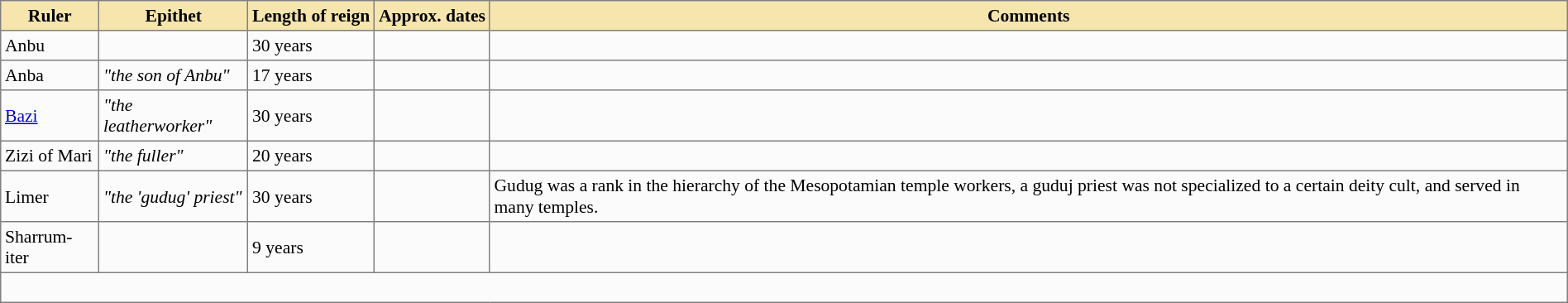<table class="nowraplinks" cellspacing="0" cellpadding="3" width="600px" rules="all" style="background:#fbfbfb; border-style: solid; border-width: 1px; font-size:90%; empty-cells:show; border-collapse:collapse; width:100%;">
<tr bgcolor="#F6E6AE">
<th>Ruler</th>
<th>Epithet</th>
<th>Length of reign</th>
<th>Approx. dates</th>
<th>Comments</th>
</tr>
<tr>
<td>Anbu</td>
<td></td>
<td>30 years</td>
<td></td>
<td></td>
</tr>
<tr>
<td>Anba</td>
<td><em>"the son of Anbu"</em></td>
<td>17 years</td>
<td></td>
<td></td>
</tr>
<tr>
<td><a href='#'>Bazi</a></td>
<td><em>"the leatherworker"</em></td>
<td>30 years</td>
<td></td>
<td></td>
</tr>
<tr>
<td>Zizi of Mari</td>
<td><em>"the fuller"</em></td>
<td>20 years</td>
<td></td>
<td></td>
</tr>
<tr>
<td>Limer</td>
<td><em>"the 'gudug' priest"</em></td>
<td>30 years</td>
<td></td>
<td>Gudug was a rank in the hierarchy of the Mesopotamian temple workers, a guduj priest was not specialized to a certain deity cult, and served in many temples.</td>
</tr>
<tr>
<td>Sharrum-iter</td>
<td></td>
<td>9 years</td>
<td></td>
<td></td>
</tr>
<tr>
<td colspan="5"><br></td>
</tr>
</table>
